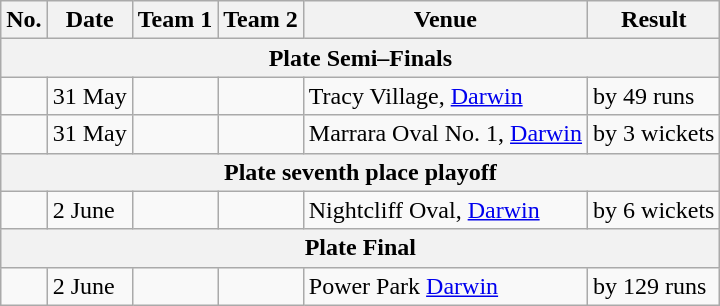<table class="wikitable">
<tr>
<th>No.</th>
<th>Date</th>
<th>Team 1</th>
<th>Team 2</th>
<th>Venue</th>
<th>Result</th>
</tr>
<tr>
<th colspan="6">Plate Semi–Finals</th>
</tr>
<tr>
<td></td>
<td>31 May</td>
<td></td>
<td></td>
<td>Tracy Village, <a href='#'>Darwin</a></td>
<td> by 49 runs</td>
</tr>
<tr>
<td></td>
<td>31 May</td>
<td></td>
<td></td>
<td>Marrara Oval No. 1, <a href='#'>Darwin</a></td>
<td> by 3 wickets</td>
</tr>
<tr>
<th colspan="6">Plate seventh place playoff</th>
</tr>
<tr>
<td></td>
<td>2 June</td>
<td></td>
<td></td>
<td>Nightcliff Oval, <a href='#'>Darwin</a></td>
<td> by 6 wickets</td>
</tr>
<tr>
<th colspan="6">Plate Final</th>
</tr>
<tr>
<td></td>
<td>2 June</td>
<td></td>
<td></td>
<td>Power Park <a href='#'>Darwin</a></td>
<td> by 129 runs</td>
</tr>
</table>
